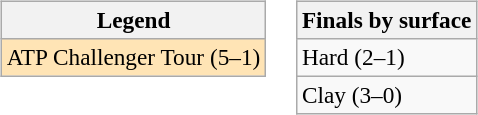<table>
<tr valign=top>
<td><br><table class="wikitable" style=font-size:97%>
<tr>
<th>Legend</th>
</tr>
<tr style="background:moccasin;">
<td>ATP Challenger Tour (5–1)</td>
</tr>
</table>
</td>
<td><br><table class="wikitable" style=font-size:97%>
<tr>
<th>Finals by surface</th>
</tr>
<tr>
<td>Hard (2–1)</td>
</tr>
<tr>
<td>Clay (3–0)</td>
</tr>
</table>
</td>
</tr>
</table>
